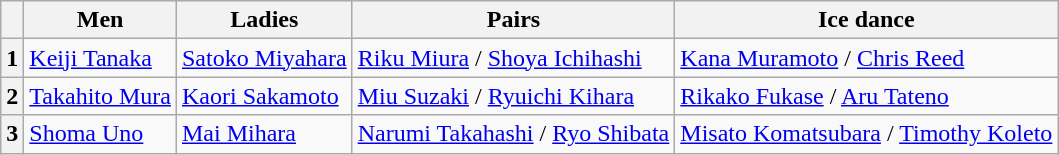<table class="wikitable">
<tr>
<th></th>
<th>Men</th>
<th>Ladies</th>
<th>Pairs</th>
<th>Ice dance</th>
</tr>
<tr>
<th>1</th>
<td><a href='#'>Keiji Tanaka</a></td>
<td><a href='#'>Satoko Miyahara</a></td>
<td><a href='#'>Riku Miura</a> / <a href='#'>Shoya Ichihashi</a></td>
<td><a href='#'>Kana Muramoto</a> / <a href='#'>Chris Reed</a></td>
</tr>
<tr>
<th>2</th>
<td><a href='#'>Takahito Mura</a></td>
<td><a href='#'>Kaori Sakamoto</a></td>
<td><a href='#'>Miu Suzaki</a> / <a href='#'>Ryuichi Kihara</a></td>
<td><a href='#'>Rikako Fukase</a> / <a href='#'>Aru Tateno</a></td>
</tr>
<tr>
<th>3</th>
<td><a href='#'>Shoma Uno</a></td>
<td><a href='#'>Mai Mihara</a></td>
<td><a href='#'>Narumi Takahashi</a> / <a href='#'>Ryo Shibata</a></td>
<td><a href='#'>Misato Komatsubara</a> / <a href='#'>Timothy Koleto</a></td>
</tr>
</table>
